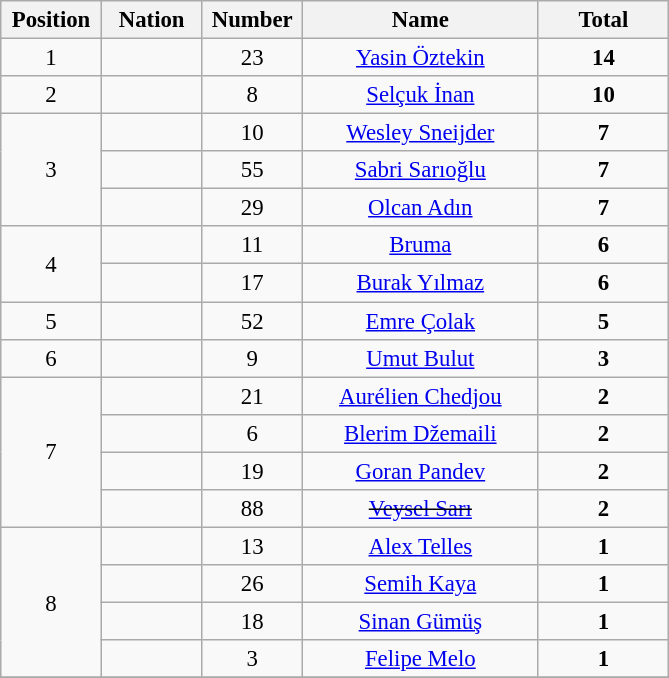<table class="wikitable" style="font-size: 95%; text-align: center;">
<tr>
<th width=60>Position</th>
<th width=60>Nation</th>
<th width=60>Number</th>
<th width=150>Name</th>
<th width=80>Total</th>
</tr>
<tr>
<td>1</td>
<td></td>
<td>23</td>
<td><a href='#'>Yasin Öztekin</a></td>
<td><strong>14</strong></td>
</tr>
<tr>
<td>2</td>
<td></td>
<td>8</td>
<td><a href='#'>Selçuk İnan</a></td>
<td><strong>10</strong></td>
</tr>
<tr>
<td rowspan=3>3</td>
<td></td>
<td>10</td>
<td><a href='#'>Wesley Sneijder</a></td>
<td><strong>7</strong></td>
</tr>
<tr>
<td></td>
<td>55</td>
<td><a href='#'>Sabri Sarıoğlu</a></td>
<td><strong>7</strong></td>
</tr>
<tr>
<td></td>
<td>29</td>
<td><a href='#'>Olcan Adın</a></td>
<td><strong>7</strong></td>
</tr>
<tr>
<td rowspan=2>4</td>
<td></td>
<td>11</td>
<td><a href='#'>Bruma</a></td>
<td><strong>6</strong></td>
</tr>
<tr>
<td></td>
<td>17</td>
<td><a href='#'>Burak Yılmaz</a></td>
<td><strong>6</strong></td>
</tr>
<tr>
<td>5</td>
<td></td>
<td>52</td>
<td><a href='#'>Emre Çolak</a></td>
<td><strong>5</strong></td>
</tr>
<tr>
<td>6</td>
<td></td>
<td>9</td>
<td><a href='#'>Umut Bulut</a></td>
<td><strong>3</strong></td>
</tr>
<tr>
<td rowspan=4>7</td>
<td></td>
<td>21</td>
<td><a href='#'>Aurélien Chedjou</a></td>
<td><strong>2</strong></td>
</tr>
<tr>
<td></td>
<td>6</td>
<td><a href='#'>Blerim Džemaili</a></td>
<td><strong>2</strong></td>
</tr>
<tr>
<td></td>
<td>19</td>
<td><a href='#'>Goran Pandev</a></td>
<td><strong>2</strong></td>
</tr>
<tr>
<td></td>
<td>88</td>
<td><s><a href='#'>Veysel Sarı</a></s></td>
<td><strong>2</strong></td>
</tr>
<tr>
<td rowspan=4>8</td>
<td></td>
<td>13</td>
<td><a href='#'>Alex Telles</a></td>
<td><strong>1</strong></td>
</tr>
<tr>
<td></td>
<td>26</td>
<td><a href='#'>Semih Kaya</a></td>
<td><strong>1</strong></td>
</tr>
<tr>
<td></td>
<td>18</td>
<td><a href='#'>Sinan Gümüş</a></td>
<td><strong>1</strong></td>
</tr>
<tr>
<td></td>
<td>3</td>
<td><a href='#'>Felipe Melo</a></td>
<td><strong>1</strong></td>
</tr>
<tr>
</tr>
</table>
